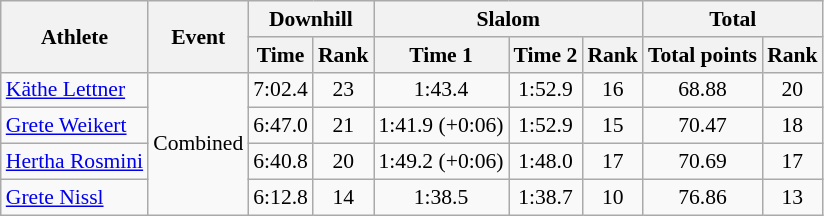<table class="wikitable" style="font-size:90%">
<tr>
<th rowspan="2">Athlete</th>
<th rowspan="2">Event</th>
<th colspan="2">Downhill</th>
<th colspan="3">Slalom</th>
<th colspan="2">Total</th>
</tr>
<tr>
<th>Time</th>
<th>Rank</th>
<th>Time 1</th>
<th>Time 2</th>
<th>Rank</th>
<th>Total points</th>
<th>Rank</th>
</tr>
<tr>
<td><a href='#'>Käthe Lettner</a></td>
<td rowspan="4">Combined</td>
<td align="center">7:02.4</td>
<td align="center">23</td>
<td align="center">1:43.4</td>
<td align="center">1:52.9</td>
<td align="center">16</td>
<td align="center">68.88</td>
<td align="center">20</td>
</tr>
<tr>
<td><a href='#'>Grete Weikert</a></td>
<td align="center">6:47.0</td>
<td align="center">21</td>
<td align="center">1:41.9 (+0:06)</td>
<td align="center">1:52.9</td>
<td align="center">15</td>
<td align="center">70.47</td>
<td align="center">18</td>
</tr>
<tr>
<td><a href='#'>Hertha Rosmini</a></td>
<td align="center">6:40.8</td>
<td align="center">20</td>
<td align="center">1:49.2 (+0:06)</td>
<td align="center">1:48.0</td>
<td align="center">17</td>
<td align="center">70.69</td>
<td align="center">17</td>
</tr>
<tr>
<td><a href='#'>Grete Nissl</a></td>
<td align="center">6:12.8</td>
<td align="center">14</td>
<td align="center">1:38.5</td>
<td align="center">1:38.7</td>
<td align="center">10</td>
<td align="center">76.86</td>
<td align="center">13</td>
</tr>
</table>
